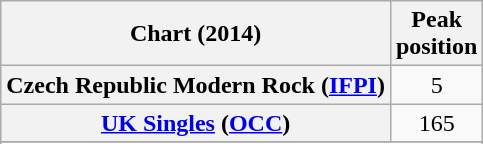<table class="wikitable sortable plainrowheaders" style="text-align: center;">
<tr>
<th scope="col">Chart (2014)</th>
<th scope="col">Peak<br>position</th>
</tr>
<tr>
<th scope="row">Czech Republic Modern Rock (<a href='#'>IFPI</a>)</th>
<td>5</td>
</tr>
<tr>
<th scope="row"><a href='#'>UK Singles</a> (<a href='#'>OCC</a>)</th>
<td>165</td>
</tr>
<tr>
</tr>
<tr>
</tr>
</table>
